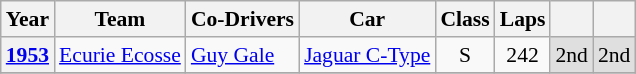<table class="wikitable" style="font-size:90%">
<tr>
<th>Year</th>
<th>Team</th>
<th>Co-Drivers</th>
<th>Car</th>
<th>Class</th>
<th>Laps</th>
<th></th>
<th></th>
</tr>
<tr align="center">
<th><a href='#'>1953</a></th>
<td align="left"> <a href='#'>Ecurie Ecosse</a></td>
<td align="left"> <a href='#'>Guy Gale</a></td>
<td align="left"><a href='#'>Jaguar C-Type</a></td>
<td>S</td>
<td>242</td>
<td style="background:#dfdfdf;">2nd</td>
<td style="background:#dfdfdf;">2nd</td>
</tr>
<tr align="center">
</tr>
</table>
